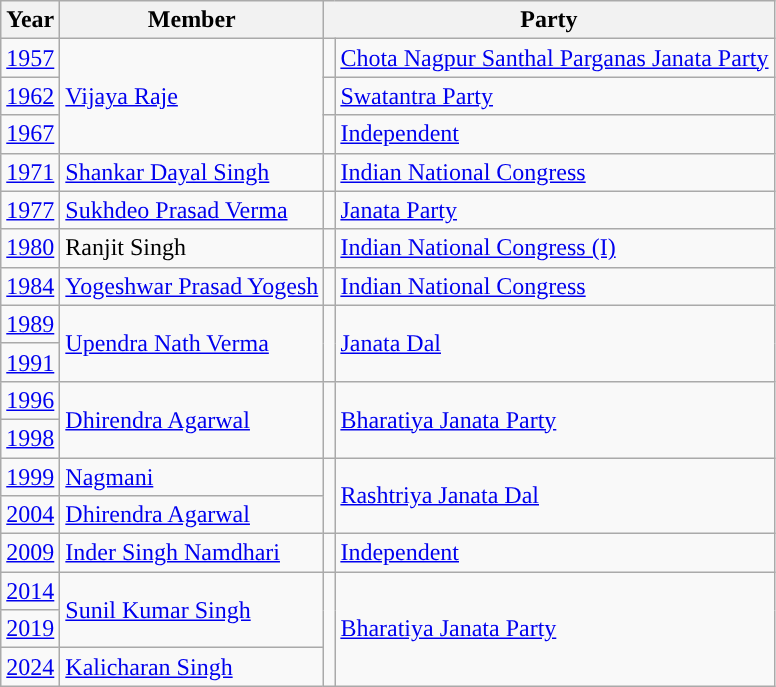<table class="wikitable">
<tr>
<th>Year</th>
<th>Member</th>
<th colspan="2">Party</th>
</tr>
<tr>
<td><a href='#'>1957</a></td>
<td rowspan="3"><a href='#'>Vijaya Raje</a></td>
<td style="background-color: "></td>
<td><a href='#'>Chota Nagpur Santhal Parganas Janata Party</a></td>
</tr>
<tr>
<td><a href='#'>1962</a></td>
<td style="background-color: "></td>
<td><a href='#'>Swatantra Party</a></td>
</tr>
<tr>
<td><a href='#'>1967</a></td>
<td style="background-color: "></td>
<td><a href='#'>Independent</a></td>
</tr>
<tr>
<td><a href='#'>1971</a></td>
<td><a href='#'>Shankar Dayal Singh</a></td>
<td style="background-color: "></td>
<td><a href='#'>Indian National Congress</a></td>
</tr>
<tr>
<td><a href='#'>1977</a></td>
<td><a href='#'>Sukhdeo Prasad Verma</a></td>
<td style="background-color: "></td>
<td><a href='#'>Janata Party</a></td>
</tr>
<tr>
<td><a href='#'>1980</a></td>
<td>Ranjit Singh</td>
<td style="background-color: "></td>
<td><a href='#'>Indian National Congress (I)</a></td>
</tr>
<tr>
<td><a href='#'>1984</a></td>
<td><a href='#'>Yogeshwar Prasad Yogesh</a></td>
<td style="background-color: "></td>
<td><a href='#'>Indian National Congress</a></td>
</tr>
<tr>
<td><a href='#'>1989</a></td>
<td rowspan="2"><a href='#'>Upendra Nath Verma</a></td>
<td rowspan="2" style="background-color: "></td>
<td rowspan="2"><a href='#'>Janata Dal</a></td>
</tr>
<tr>
<td><a href='#'>1991</a></td>
</tr>
<tr>
<td><a href='#'>1996</a></td>
<td rowspan="2"><a href='#'>Dhirendra Agarwal</a></td>
<td rowspan="2" style="background-color: "></td>
<td rowspan="2"><a href='#'>Bharatiya Janata Party</a></td>
</tr>
<tr>
<td><a href='#'>1998</a></td>
</tr>
<tr>
<td><a href='#'>1999</a></td>
<td><a href='#'>Nagmani</a></td>
<td rowspan="2" style="background-color: "></td>
<td rowspan="2"><a href='#'>Rashtriya Janata Dal</a></td>
</tr>
<tr>
<td><a href='#'>2004</a></td>
<td><a href='#'>Dhirendra Agarwal</a></td>
</tr>
<tr>
<td><a href='#'>2009</a></td>
<td><a href='#'>Inder Singh Namdhari</a></td>
<td style="background-color: "></td>
<td><a href='#'>Independent</a></td>
</tr>
<tr>
<td><a href='#'>2014</a></td>
<td rowspan="2"><a href='#'>Sunil Kumar Singh</a></td>
<td rowspan="3" style="background-color: "></td>
<td rowspan="3"><a href='#'>Bharatiya Janata Party</a></td>
</tr>
<tr>
<td><a href='#'>2019</a></td>
</tr>
<tr>
<td><a href='#'>2024</a></td>
<td><a href='#'>Kalicharan Singh</a></td>
</tr>
</table>
